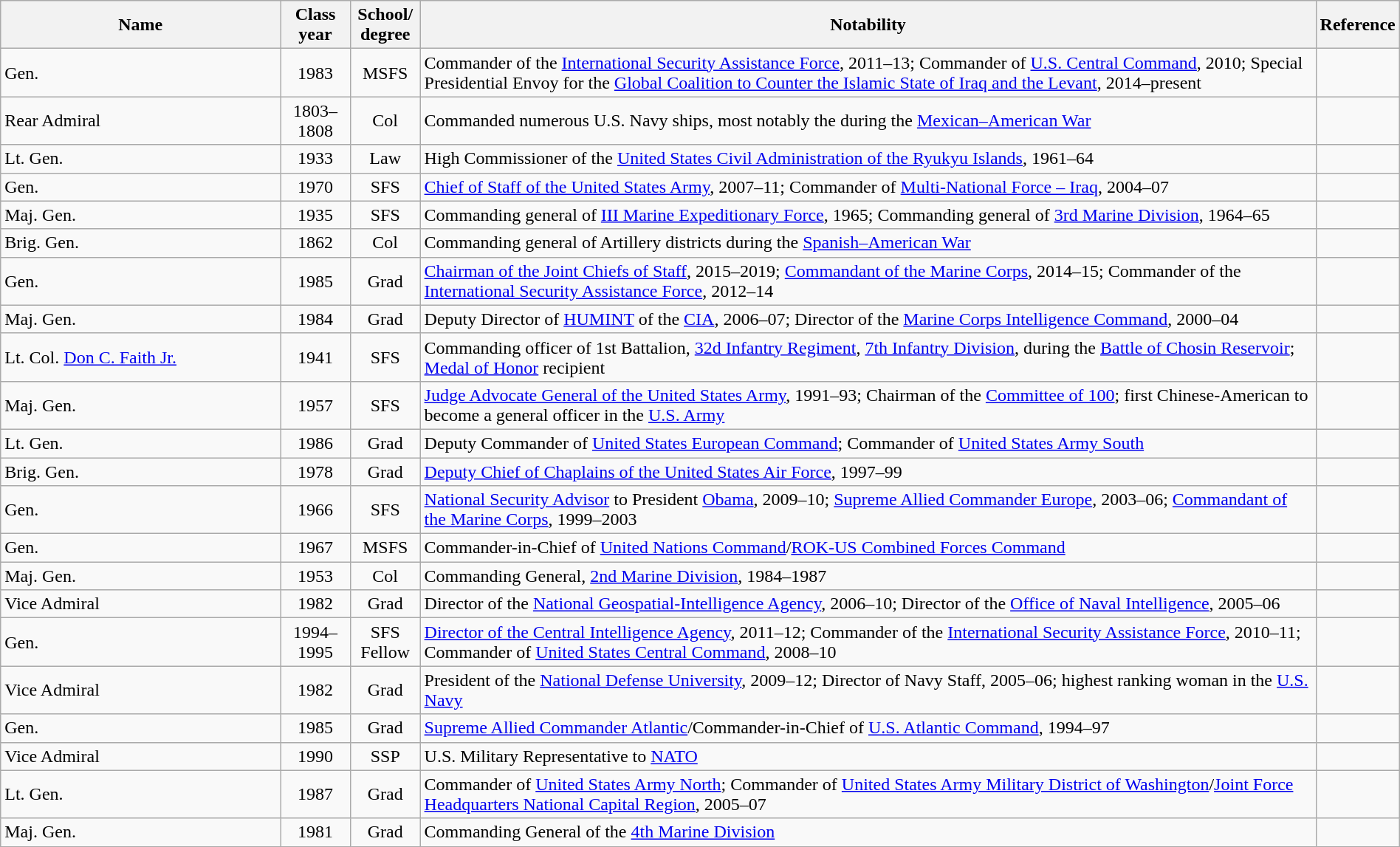<table class="wikitable sortable" style="width:100%">
<tr>
<th style="width:20%;">Name</th>
<th style="width:5%;">Class year</th>
<th style="width:5%;">School/<br>degree</th>
<th style="width:*;" class="unsortable">Notability</th>
<th style="width:5%;" class="unsortable">Reference</th>
</tr>
<tr>
<td>Gen. </td>
<td style="text-align:center;">1983</td>
<td style="text-align:center;">MSFS</td>
<td>Commander of the <a href='#'>International Security Assistance Force</a>, 2011–13; Commander of <a href='#'>U.S. Central Command</a>, 2010; Special Presidential Envoy for the <a href='#'>Global Coalition to Counter the Islamic State of Iraq and the Levant</a>, 2014–present</td>
<td style="text-align:center;"></td>
</tr>
<tr>
<td>Rear Admiral </td>
<td style="text-align:center;">1803–1808</td>
<td style="text-align:center;">Col</td>
<td>Commanded numerous U.S. Navy ships, most notably the  during the <a href='#'>Mexican–American War</a></td>
<td style="text-align:center;"></td>
</tr>
<tr>
<td>Lt. Gen. </td>
<td style="text-align:center;">1933</td>
<td style="text-align:center;">Law</td>
<td>High Commissioner of the <a href='#'>United States Civil Administration of the Ryukyu Islands</a>, 1961–64</td>
<td style="text-align:center;"></td>
</tr>
<tr>
<td>Gen. </td>
<td style="text-align:center;">1970</td>
<td style="text-align:center;">SFS</td>
<td><a href='#'>Chief of Staff of the United States Army</a>, 2007–11; Commander of <a href='#'>Multi-National Force – Iraq</a>, 2004–07</td>
<td style="text-align:center;"></td>
</tr>
<tr>
<td>Maj. Gen. </td>
<td style="text-align:center;">1935</td>
<td style="text-align:center;">SFS</td>
<td>Commanding general of <a href='#'>III Marine Expeditionary Force</a>, 1965; Commanding general of <a href='#'>3rd Marine Division</a>, 1964–65</td>
<td style="text-align:center;"></td>
</tr>
<tr>
<td>Brig. Gen. </td>
<td style="text-align:center;">1862</td>
<td style="text-align:center;">Col</td>
<td>Commanding general of Artillery districts during the <a href='#'>Spanish–American War</a></td>
<td style="text-align:center;"></td>
</tr>
<tr>
<td>Gen. </td>
<td style="text-align:center;">1985</td>
<td style="text-align:center;">Grad</td>
<td><a href='#'>Chairman of the Joint Chiefs of Staff</a>, 2015–2019; <a href='#'>Commandant of the Marine Corps</a>, 2014–15; Commander of the <a href='#'>International Security Assistance Force</a>, 2012–14</td>
<td style="text-align:center;"></td>
</tr>
<tr>
<td>Maj. Gen. </td>
<td style="text-align:center;">1984</td>
<td style="text-align:center;">Grad</td>
<td>Deputy Director of <a href='#'>HUMINT</a> of the <a href='#'>CIA</a>, 2006–07; Director of the <a href='#'>Marine Corps Intelligence Command</a>, 2000–04</td>
<td style="text-align:center;"></td>
</tr>
<tr>
<td>Lt. Col. <a href='#'>Don C. Faith Jr.</a></td>
<td style="text-align:center;">1941</td>
<td style="text-align:center;">SFS</td>
<td>Commanding officer of 1st Battalion, <a href='#'>32d Infantry Regiment</a>, <a href='#'>7th Infantry Division</a>, during the <a href='#'>Battle of Chosin Reservoir</a>; <a href='#'>Medal of Honor</a> recipient</td>
<td></td>
</tr>
<tr>
<td>Maj. Gen. </td>
<td style="text-align:center;">1957</td>
<td style="text-align:center;">SFS</td>
<td><a href='#'>Judge Advocate General of the United States Army</a>, 1991–93; Chairman of the <a href='#'>Committee of 100</a>; first Chinese-American to become a general officer in the <a href='#'>U.S. Army</a></td>
<td style="text-align:center;"></td>
</tr>
<tr>
<td>Lt. Gen. </td>
<td style="text-align:center;">1986</td>
<td style="text-align:center;">Grad</td>
<td>Deputy Commander of <a href='#'>United States European Command</a>; Commander of <a href='#'>United States Army South</a></td>
<td style="text-align:center;"></td>
</tr>
<tr>
<td>Brig. Gen. </td>
<td style="text-align:center;">1978</td>
<td style="text-align:center;">Grad</td>
<td><a href='#'>Deputy Chief of Chaplains of the United States Air Force</a>, 1997–99</td>
<td style="text-align:center;"></td>
</tr>
<tr>
<td>Gen. </td>
<td style="text-align:center;">1966</td>
<td style="text-align:center;">SFS</td>
<td><a href='#'>National Security Advisor</a> to President <a href='#'>Obama</a>, 2009–10; <a href='#'>Supreme Allied Commander Europe</a>, 2003–06; <a href='#'>Commandant of the Marine Corps</a>, 1999–2003</td>
<td style="text-align:center;"></td>
</tr>
<tr>
<td>Gen. </td>
<td style="text-align:center;">1967</td>
<td style="text-align:center;">MSFS</td>
<td>Commander-in-Chief of <a href='#'>United Nations Command</a>/<a href='#'>ROK-US Combined Forces Command</a></td>
<td style="text-align:center;"></td>
</tr>
<tr>
<td>Maj. Gen. </td>
<td style="text-align:center;">1953</td>
<td style="text-align:center;">Col</td>
<td>Commanding General, <a href='#'>2nd Marine Division</a>, 1984–1987</td>
<td style="text-align:center;"></td>
</tr>
<tr>
<td>Vice Admiral </td>
<td style="text-align:center;">1982</td>
<td style="text-align:center;">Grad</td>
<td>Director of the <a href='#'>National Geospatial-Intelligence Agency</a>, 2006–10; Director of the <a href='#'>Office of Naval Intelligence</a>, 2005–06</td>
<td style="text-align:center;"></td>
</tr>
<tr>
<td>Gen. </td>
<td style="text-align:center;">1994–1995</td>
<td style="text-align:center;">SFS Fellow</td>
<td><a href='#'>Director of the Central Intelligence Agency</a>, 2011–12; Commander of the <a href='#'>International Security Assistance Force</a>, 2010–11; Commander of <a href='#'>United States Central Command</a>, 2008–10</td>
<td style="text-align:center;"></td>
</tr>
<tr>
<td>Vice Admiral </td>
<td style="text-align:center;">1982</td>
<td style="text-align:center;">Grad</td>
<td>President of the <a href='#'>National Defense University</a>, 2009–12; Director of Navy Staff, 2005–06; highest ranking woman in the <a href='#'>U.S. Navy</a></td>
<td style="text-align:center;"></td>
</tr>
<tr>
<td>Gen. </td>
<td style="text-align:center;">1985</td>
<td style="text-align:center;">Grad</td>
<td><a href='#'>Supreme Allied Commander Atlantic</a>/Commander-in-Chief of <a href='#'>U.S. Atlantic Command</a>, 1994–97</td>
<td style="text-align:center;"></td>
</tr>
<tr>
<td>Vice Admiral </td>
<td style="text-align:center;">1990</td>
<td style="text-align:center;">SSP</td>
<td>U.S. Military Representative to <a href='#'>NATO</a></td>
<td style="text-align:center;"></td>
</tr>
<tr>
<td>Lt. Gen. </td>
<td style="text-align:center;">1987</td>
<td style="text-align:center;">Grad</td>
<td>Commander of <a href='#'>United States Army North</a>; Commander of <a href='#'>United States Army Military District of Washington</a>/<a href='#'>Joint Force Headquarters National Capital Region</a>, 2005–07</td>
<td style="text-align:center;"></td>
</tr>
<tr>
<td>Maj. Gen. </td>
<td style="text-align:center;">1981</td>
<td style="text-align:center;">Grad</td>
<td>Commanding General of the <a href='#'>4th Marine Division</a></td>
<td style="text-align:center;"></td>
</tr>
</table>
